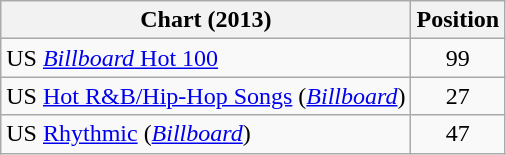<table class="wikitable">
<tr>
<th scope="col">Chart (2013)</th>
<th scope="col">Position</th>
</tr>
<tr>
<td>US <a href='#'><em>Billboard</em> Hot 100</a></td>
<td style="text-align:center;">99</td>
</tr>
<tr>
<td>US <a href='#'>Hot R&B/Hip-Hop Songs</a> (<em><a href='#'>Billboard</a></em>)</td>
<td style="text-align:center;">27</td>
</tr>
<tr>
<td>US <a href='#'>Rhythmic</a> (<em><a href='#'>Billboard</a></em>)</td>
<td style="text-align:center;">47</td>
</tr>
</table>
